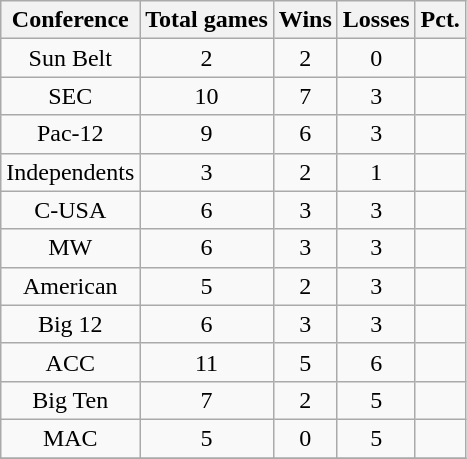<table class="wikitable sortable">
<tr>
<th>Conference</th>
<th>Total games</th>
<th>Wins</th>
<th>Losses</th>
<th>Pct.</th>
</tr>
<tr align="center">
<td>Sun Belt</td>
<td>2</td>
<td>2</td>
<td>0</td>
<td></td>
</tr>
<tr align="center">
<td>SEC</td>
<td>10</td>
<td>7</td>
<td>3</td>
<td></td>
</tr>
<tr align="center">
<td>Pac-12</td>
<td>9</td>
<td>6</td>
<td>3</td>
<td></td>
</tr>
<tr align="center">
<td>Independents</td>
<td>3</td>
<td>2</td>
<td>1</td>
<td></td>
</tr>
<tr align="center">
<td>C-USA</td>
<td>6</td>
<td>3</td>
<td>3</td>
<td></td>
</tr>
<tr align="center">
<td>MW</td>
<td>6</td>
<td>3</td>
<td>3</td>
<td></td>
</tr>
<tr align="center">
<td>American</td>
<td>5</td>
<td>2</td>
<td>3</td>
<td></td>
</tr>
<tr align="center">
<td>Big 12</td>
<td>6</td>
<td>3</td>
<td>3</td>
<td></td>
</tr>
<tr align="center">
<td>ACC</td>
<td>11</td>
<td>5</td>
<td>6</td>
<td></td>
</tr>
<tr align="center">
<td>Big Ten</td>
<td>7</td>
<td>2</td>
<td>5</td>
<td></td>
</tr>
<tr align="center">
<td>MAC</td>
<td>5</td>
<td>0</td>
<td>5</td>
<td></td>
</tr>
<tr align="center">
</tr>
</table>
